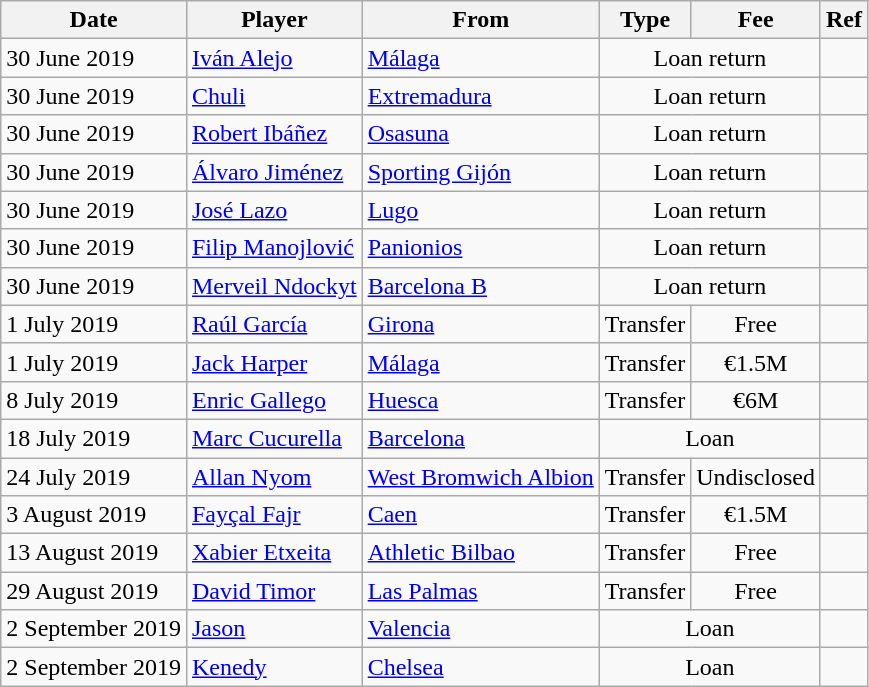<table class="wikitable">
<tr>
<th>Date</th>
<th>Player</th>
<th>From</th>
<th>Type</th>
<th>Fee</th>
<th>Ref</th>
</tr>
<tr>
<td>30 June 2019</td>
<td> <a href='#'>Iván Alejo</a></td>
<td><a href='#'>Málaga</a></td>
<td style="text-align:center;" colspan="2">Loan return</td>
<td align=center></td>
</tr>
<tr>
<td>30 June 2019</td>
<td> <a href='#'>Chuli</a></td>
<td><a href='#'>Extremadura</a></td>
<td style="text-align:center;" colspan="2">Loan return</td>
<td align=center></td>
</tr>
<tr>
<td>30 June 2019</td>
<td> <a href='#'>Robert Ibáñez</a></td>
<td><a href='#'>Osasuna</a></td>
<td style="text-align:center;" colspan="2">Loan return</td>
<td align=center></td>
</tr>
<tr>
<td>30 June 2019</td>
<td> <a href='#'>Álvaro Jiménez</a></td>
<td><a href='#'>Sporting Gijón</a></td>
<td style="text-align:center;" colspan="2">Loan return</td>
<td align=center></td>
</tr>
<tr>
<td>30 June 2019</td>
<td> <a href='#'>José Lazo</a></td>
<td><a href='#'>Lugo</a></td>
<td style="text-align:center;" colspan="2">Loan return</td>
<td align=center></td>
</tr>
<tr>
<td>30 June 2019</td>
<td> <a href='#'>Filip Manojlović</a></td>
<td> <a href='#'>Panionios</a></td>
<td style="text-align:center;" colspan="2">Loan return</td>
<td align=center></td>
</tr>
<tr>
<td>30 June 2019</td>
<td> <a href='#'>Merveil Ndockyt</a></td>
<td><a href='#'>Barcelona B</a></td>
<td style="text-align:center;" colspan="2">Loan return</td>
<td align=center></td>
</tr>
<tr>
<td>1 July 2019</td>
<td> <a href='#'>Raúl García</a></td>
<td><a href='#'>Girona</a></td>
<td align=center>Transfer</td>
<td align=center>Free</td>
<td align=center></td>
</tr>
<tr>
<td>1 July 2019</td>
<td> <a href='#'>Jack Harper</a></td>
<td><a href='#'>Málaga</a></td>
<td align=center>Transfer</td>
<td align=center>€1.5M</td>
<td align=center></td>
</tr>
<tr>
<td>8 July 2019</td>
<td> <a href='#'>Enric Gallego</a></td>
<td><a href='#'>Huesca</a></td>
<td align=center>Transfer</td>
<td align=center>€6M</td>
<td align=center></td>
</tr>
<tr>
<td>18 July 2019</td>
<td> <a href='#'>Marc Cucurella</a></td>
<td><a href='#'>Barcelona</a></td>
<td style="text-align:center;" colspan="2">Loan</td>
<td align=center></td>
</tr>
<tr>
<td>24 July 2019</td>
<td> <a href='#'>Allan Nyom</a></td>
<td> <a href='#'>West Bromwich Albion</a></td>
<td align=center>Transfer</td>
<td align=center>Undisclosed</td>
<td align=center></td>
</tr>
<tr>
<td>3 August 2019</td>
<td> <a href='#'>Fayçal Fajr</a></td>
<td> <a href='#'>Caen</a></td>
<td align=center>Transfer</td>
<td align=center>€1.5M</td>
<td align=center></td>
</tr>
<tr>
<td>13 August 2019</td>
<td> <a href='#'>Xabier Etxeita</a></td>
<td><a href='#'>Athletic Bilbao</a></td>
<td align=center>Transfer</td>
<td align=center>Free</td>
<td align=center></td>
</tr>
<tr>
<td>29 August 2019</td>
<td> <a href='#'>David Timor</a></td>
<td><a href='#'>Las Palmas</a></td>
<td align=center>Transfer</td>
<td align=center>Free</td>
<td align=center></td>
</tr>
<tr>
<td>2 September 2019</td>
<td> <a href='#'>Jason</a></td>
<td><a href='#'>Valencia</a></td>
<td style="text-align:center;" colspan="2">Loan</td>
<td align=center></td>
</tr>
<tr>
<td>2 September 2019</td>
<td> <a href='#'>Kenedy</a></td>
<td> <a href='#'>Chelsea</a></td>
<td style="text-align:center;" colspan="2">Loan</td>
<td align=center></td>
</tr>
</table>
